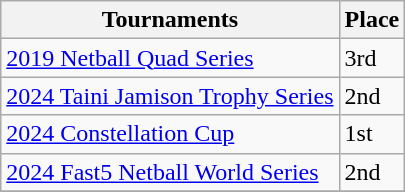<table class="wikitable collapsible">
<tr>
<th>Tournaments</th>
<th>Place</th>
</tr>
<tr>
<td><a href='#'>2019 Netball Quad Series</a></td>
<td>3rd</td>
</tr>
<tr>
<td><a href='#'>2024 Taini Jamison Trophy Series</a></td>
<td>2nd</td>
</tr>
<tr>
<td><a href='#'>2024 Constellation Cup</a></td>
<td>1st</td>
</tr>
<tr>
<td><a href='#'>2024 Fast5 Netball World Series</a></td>
<td>2nd</td>
</tr>
<tr>
</tr>
</table>
